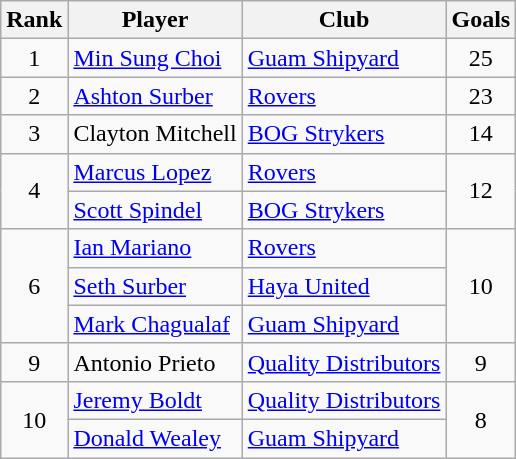<table class="wikitable" style="text-align:center;">
<tr>
<th>Rank</th>
<th>Player</th>
<th>Club</th>
<th>Goals</th>
</tr>
<tr>
<td>1</td>
<td align="left"> <a href='#'>Min Sung Choi</a></td>
<td align="left"><a href='#'>Guam Shipyard</a></td>
<td>25</td>
</tr>
<tr>
<td>2</td>
<td align="left"> <a href='#'>Ashton Surber</a></td>
<td align="left"><a href='#'>Rovers</a></td>
<td>23</td>
</tr>
<tr>
<td>3</td>
<td align="left"> Clayton Mitchell</td>
<td align="left"><a href='#'>BOG Strykers</a></td>
<td>14</td>
</tr>
<tr>
<td rowspan=2>4</td>
<td align="left"> <a href='#'>Marcus Lopez</a></td>
<td align="left"><a href='#'>Rovers</a></td>
<td rowspan=2>12</td>
</tr>
<tr>
<td align="left"> <a href='#'>Scott Spindel</a></td>
<td align="left"><a href='#'>BOG Strykers</a></td>
</tr>
<tr>
<td rowspan=3>6</td>
<td align="left"> <a href='#'>Ian Mariano</a></td>
<td align="left"><a href='#'>Rovers</a></td>
<td rowspan=3>10</td>
</tr>
<tr>
<td align="left"> <a href='#'>Seth Surber</a></td>
<td align="left"><a href='#'>Haya United</a></td>
</tr>
<tr>
<td align="left"> <a href='#'>Mark Chagualaf</a></td>
<td align="left"><a href='#'>Guam Shipyard</a></td>
</tr>
<tr>
<td>9</td>
<td align="left"> Antonio Prieto</td>
<td align="left"><a href='#'>Quality Distributors</a></td>
<td>9</td>
</tr>
<tr>
<td rowspan=2>10</td>
<td align="left"> <a href='#'>Jeremy Boldt</a></td>
<td align="left"><a href='#'>Quality Distributors</a></td>
<td rowspan=2>8</td>
</tr>
<tr>
<td align="left"> <a href='#'>Donald Wealey</a></td>
<td align="left"><a href='#'>Guam Shipyard</a></td>
</tr>
</table>
